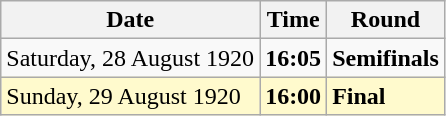<table class="wikitable">
<tr>
<th>Date</th>
<th>Time</th>
<th>Round</th>
</tr>
<tr>
<td>Saturday, 28 August 1920</td>
<td><strong>16:05</strong></td>
<td><strong>Semifinals</strong></td>
</tr>
<tr style=background:lemonchiffon>
<td>Sunday, 29 August 1920</td>
<td><strong>16:00</strong></td>
<td><strong>Final</strong></td>
</tr>
</table>
